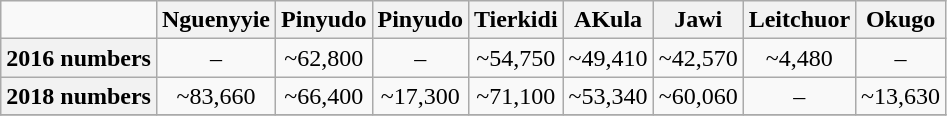<table class="wikitable" style="text-align: center;">
<tr>
<td></td>
<th>Nguenyyie</th>
<th>Pinyudo</th>
<th>Pinyudo</th>
<th>Tierkidi</th>
<th>AKula</th>
<th>Jawi</th>
<th>Leitchuor</th>
<th>Okugo</th>
</tr>
<tr>
<th>2016 numbers</th>
<td>–</td>
<td>~62,800</td>
<td>–</td>
<td>~54,750</td>
<td>~49,410</td>
<td>~42,570</td>
<td>~4,480</td>
<td>–</td>
</tr>
<tr>
<th>2018 numbers</th>
<td>~83,660</td>
<td>~66,400</td>
<td>~17,300</td>
<td>~71,100</td>
<td>~53,340</td>
<td>~60,060</td>
<td>–</td>
<td>~13,630</td>
</tr>
<tr>
</tr>
</table>
